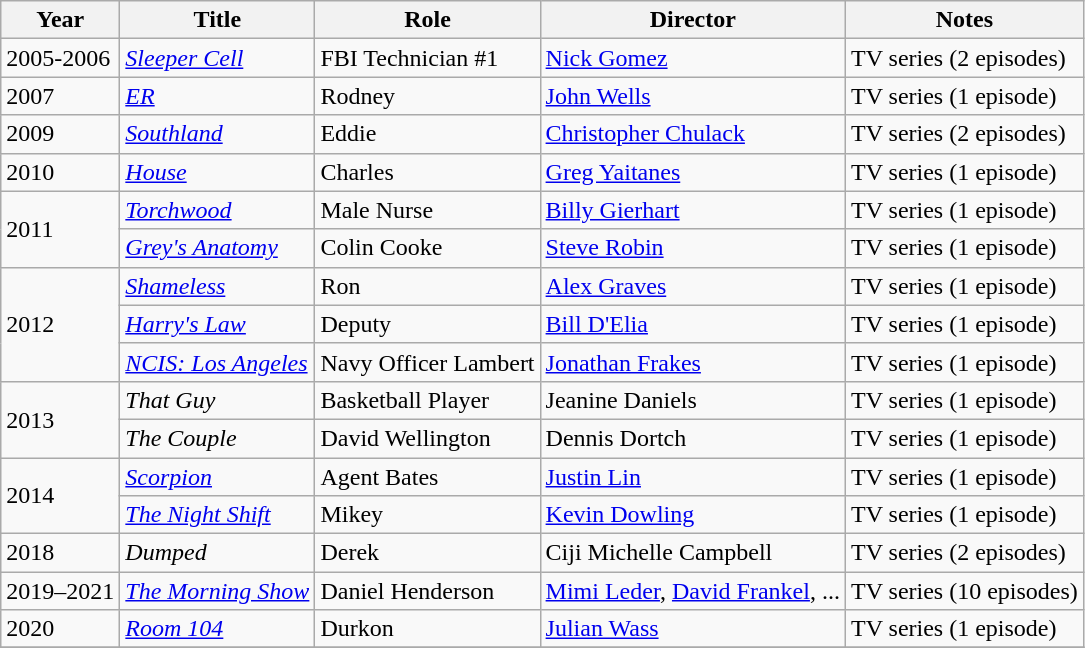<table class="wikitable">
<tr>
<th>Year</th>
<th>Title</th>
<th>Role</th>
<th>Director</th>
<th>Notes</th>
</tr>
<tr>
<td>2005-2006</td>
<td><em><a href='#'>Sleeper Cell</a></em></td>
<td>FBI Technician #1</td>
<td><a href='#'>Nick Gomez</a></td>
<td>TV series (2 episodes)</td>
</tr>
<tr>
<td>2007</td>
<td><em><a href='#'>ER</a></em></td>
<td>Rodney</td>
<td><a href='#'>John Wells</a></td>
<td>TV series (1 episode)</td>
</tr>
<tr>
<td>2009</td>
<td><em><a href='#'>Southland</a></em></td>
<td>Eddie</td>
<td><a href='#'>Christopher Chulack</a></td>
<td>TV series (2 episodes)</td>
</tr>
<tr>
<td>2010</td>
<td><em><a href='#'>House</a></em></td>
<td>Charles</td>
<td><a href='#'>Greg Yaitanes</a></td>
<td>TV series (1 episode)</td>
</tr>
<tr>
<td rowspan=2>2011</td>
<td><em><a href='#'>Torchwood</a></em></td>
<td>Male Nurse</td>
<td><a href='#'>Billy Gierhart</a></td>
<td>TV series (1 episode)</td>
</tr>
<tr>
<td><em><a href='#'>Grey's Anatomy</a></em></td>
<td>Colin Cooke</td>
<td><a href='#'>Steve Robin</a></td>
<td>TV series (1 episode)</td>
</tr>
<tr>
<td rowspan=3>2012</td>
<td><em><a href='#'>Shameless</a></em></td>
<td>Ron</td>
<td><a href='#'>Alex Graves</a></td>
<td>TV series (1 episode)</td>
</tr>
<tr>
<td><em><a href='#'>Harry's Law</a></em></td>
<td>Deputy</td>
<td><a href='#'>Bill D'Elia</a></td>
<td>TV series (1 episode)</td>
</tr>
<tr>
<td><em><a href='#'>NCIS: Los Angeles</a></em></td>
<td>Navy Officer Lambert</td>
<td><a href='#'>Jonathan Frakes</a></td>
<td>TV series (1 episode)</td>
</tr>
<tr>
<td rowspan=2>2013</td>
<td><em>That Guy</em></td>
<td>Basketball Player</td>
<td>Jeanine Daniels</td>
<td>TV series (1 episode)</td>
</tr>
<tr>
<td><em>The Couple</em></td>
<td>David Wellington</td>
<td>Dennis Dortch</td>
<td>TV series (1 episode)</td>
</tr>
<tr>
<td rowspan=2>2014</td>
<td><em><a href='#'>Scorpion</a></em></td>
<td>Agent Bates</td>
<td><a href='#'>Justin Lin</a></td>
<td>TV series (1 episode)</td>
</tr>
<tr>
<td><em><a href='#'>The Night Shift</a></em></td>
<td>Mikey</td>
<td><a href='#'>Kevin Dowling</a></td>
<td>TV series (1 episode)</td>
</tr>
<tr>
<td>2018</td>
<td><em>Dumped</em></td>
<td>Derek</td>
<td>Ciji Michelle Campbell</td>
<td>TV series (2 episodes)</td>
</tr>
<tr>
<td>2019–2021</td>
<td><em><a href='#'>The Morning Show</a></em></td>
<td>Daniel Henderson</td>
<td><a href='#'>Mimi Leder</a>, <a href='#'>David Frankel</a>, ...</td>
<td>TV series (10 episodes)</td>
</tr>
<tr>
<td>2020</td>
<td><em><a href='#'>Room 104</a></em></td>
<td>Durkon</td>
<td><a href='#'>Julian Wass</a></td>
<td>TV series (1 episode)</td>
</tr>
<tr>
</tr>
</table>
